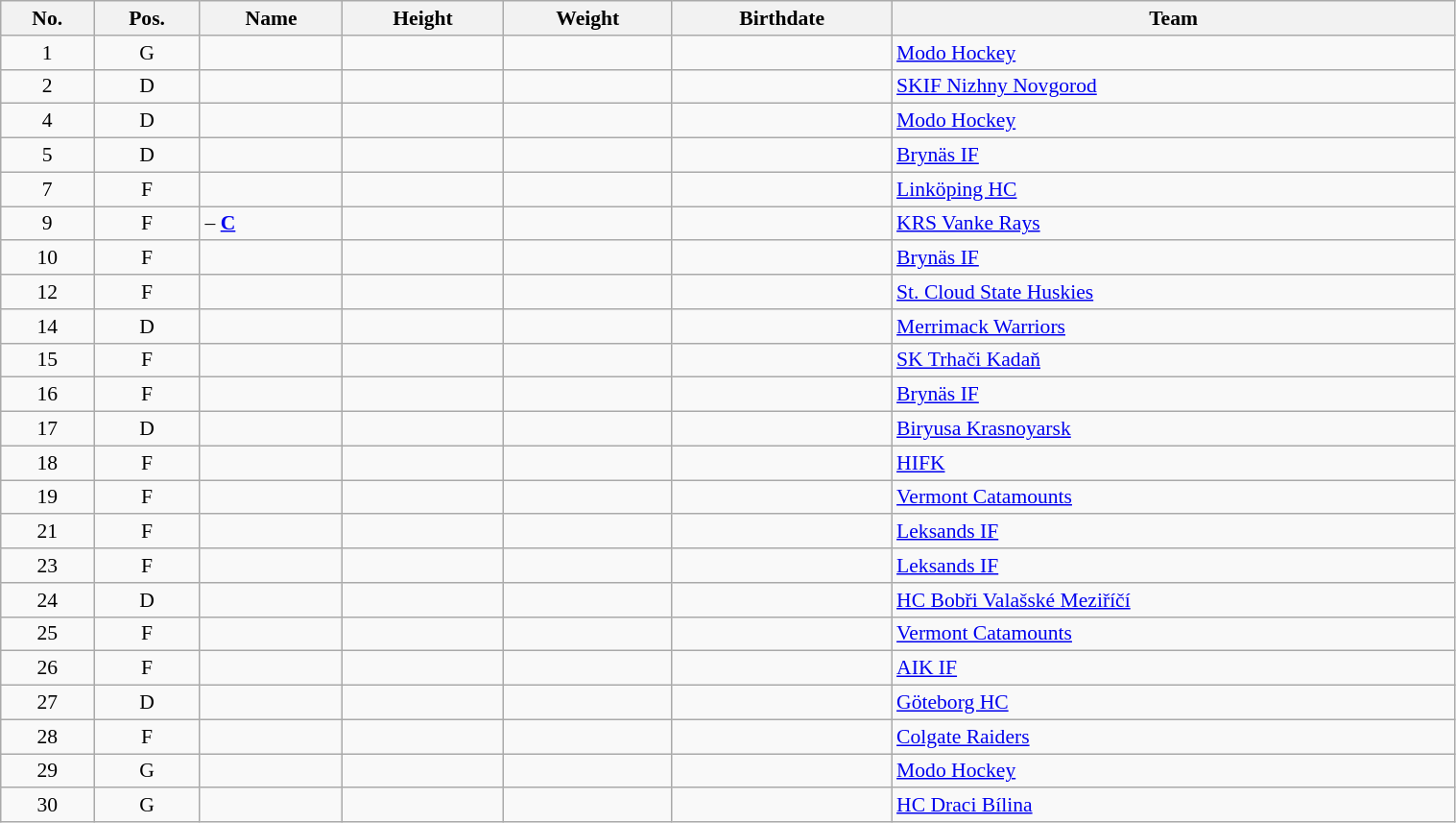<table class="wikitable sortable" width="80%" style="font-size: 90%; text-align: center;">
<tr>
<th>No.</th>
<th>Pos.</th>
<th>Name</th>
<th>Height</th>
<th>Weight</th>
<th>Birthdate</th>
<th>Team</th>
</tr>
<tr>
<td>1</td>
<td>G</td>
<td align=left></td>
<td></td>
<td></td>
<td align=right></td>
<td style="text-align:left;"> <a href='#'>Modo Hockey</a></td>
</tr>
<tr>
<td>2</td>
<td>D</td>
<td align=left></td>
<td></td>
<td></td>
<td align=right></td>
<td style="text-align:left;"> <a href='#'>SKIF Nizhny Novgorod</a></td>
</tr>
<tr>
<td>4</td>
<td>D</td>
<td align=left></td>
<td></td>
<td></td>
<td align=right></td>
<td style="text-align:left;"> <a href='#'>Modo Hockey</a></td>
</tr>
<tr>
<td>5</td>
<td>D</td>
<td align=left></td>
<td></td>
<td></td>
<td align=right></td>
<td style="text-align:left;"> <a href='#'>Brynäs IF</a></td>
</tr>
<tr>
<td>7</td>
<td>F</td>
<td align=left></td>
<td></td>
<td></td>
<td align=right></td>
<td style="text-align:left;"> <a href='#'>Linköping HC</a></td>
</tr>
<tr>
<td>9</td>
<td>F</td>
<td align=left> – <strong><a href='#'>C</a></strong></td>
<td></td>
<td></td>
<td align=right></td>
<td style="text-align:left;"> <a href='#'>KRS Vanke Rays</a></td>
</tr>
<tr>
<td>10</td>
<td>F</td>
<td align=left></td>
<td></td>
<td></td>
<td align=right></td>
<td style="text-align:left;"> <a href='#'>Brynäs IF</a></td>
</tr>
<tr>
<td>12</td>
<td>F</td>
<td align=left></td>
<td></td>
<td></td>
<td align=right></td>
<td style="text-align:left;"> <a href='#'>St. Cloud State Huskies</a></td>
</tr>
<tr>
<td>14</td>
<td>D</td>
<td align=left></td>
<td></td>
<td></td>
<td align=right></td>
<td style="text-align:left;"> <a href='#'>Merrimack Warriors</a></td>
</tr>
<tr>
<td>15</td>
<td>F</td>
<td align=left></td>
<td></td>
<td></td>
<td align=right></td>
<td style="text-align:left;"> <a href='#'>SK Trhači Kadaň</a></td>
</tr>
<tr>
<td>16</td>
<td>F</td>
<td align=left></td>
<td></td>
<td></td>
<td align=right></td>
<td style="text-align:left;"> <a href='#'>Brynäs IF</a></td>
</tr>
<tr>
<td>17</td>
<td>D</td>
<td align=left></td>
<td></td>
<td></td>
<td align=right></td>
<td style="text-align:left;"> <a href='#'>Biryusa Krasnoyarsk</a></td>
</tr>
<tr>
<td>18</td>
<td>F</td>
<td align=left></td>
<td></td>
<td></td>
<td align=right></td>
<td style="text-align:left;"> <a href='#'>HIFK</a></td>
</tr>
<tr>
<td>19</td>
<td>F</td>
<td align=left></td>
<td></td>
<td></td>
<td align=right></td>
<td style="text-align:left;"> <a href='#'>Vermont Catamounts</a></td>
</tr>
<tr>
<td>21</td>
<td>F</td>
<td align=left></td>
<td></td>
<td></td>
<td align=right></td>
<td style="text-align:left;"> <a href='#'>Leksands IF</a></td>
</tr>
<tr>
<td>23</td>
<td>F</td>
<td align=left></td>
<td></td>
<td></td>
<td align=right></td>
<td style="text-align:left;"> <a href='#'>Leksands IF</a></td>
</tr>
<tr>
<td>24</td>
<td>D</td>
<td align=left></td>
<td></td>
<td></td>
<td align=right></td>
<td style="text-align:left;"> <a href='#'>HC Bobři Valašské Meziříčí</a></td>
</tr>
<tr>
<td>25</td>
<td>F</td>
<td align=left></td>
<td></td>
<td></td>
<td align=right></td>
<td style="text-align:left;"> <a href='#'>Vermont Catamounts</a></td>
</tr>
<tr>
<td>26</td>
<td>F</td>
<td align=left></td>
<td></td>
<td></td>
<td align=right></td>
<td style="text-align:left;"> <a href='#'>AIK IF</a></td>
</tr>
<tr>
<td>27</td>
<td>D</td>
<td align=left></td>
<td></td>
<td></td>
<td align=right></td>
<td style="text-align:left;"> <a href='#'>Göteborg HC</a></td>
</tr>
<tr>
<td>28</td>
<td>F</td>
<td align=left></td>
<td></td>
<td></td>
<td align=right></td>
<td style="text-align:left;"> <a href='#'>Colgate Raiders</a></td>
</tr>
<tr>
<td>29</td>
<td>G</td>
<td align=left></td>
<td></td>
<td></td>
<td align=right></td>
<td style="text-align:left;"> <a href='#'>Modo Hockey</a></td>
</tr>
<tr>
<td>30</td>
<td>G</td>
<td align=left></td>
<td></td>
<td></td>
<td align=right></td>
<td style="text-align:left;"> <a href='#'>HC Draci Bílina</a></td>
</tr>
</table>
